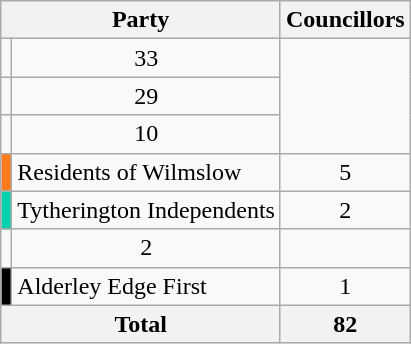<table class="wikitable">
<tr>
<th colspan=2>Party</th>
<th>Councillors</th>
</tr>
<tr>
<td></td>
<td align=center>33</td>
</tr>
<tr>
<td></td>
<td align=center>29</td>
</tr>
<tr>
<td></td>
<td align=center>10</td>
</tr>
<tr>
<td style="background:#ff7b1c"></td>
<td>Residents of Wilmslow</td>
<td align=center>5</td>
</tr>
<tr>
<td style="background:#09D1B0"></td>
<td>Tytherington Independents</td>
<td align=center>2</td>
</tr>
<tr>
<td></td>
<td align=center>2</td>
</tr>
<tr>
<td style="background:#000000"></td>
<td>Alderley Edge First</td>
<td align=center>1</td>
</tr>
<tr>
<th colspan=2>Total</th>
<th>82</th>
</tr>
</table>
